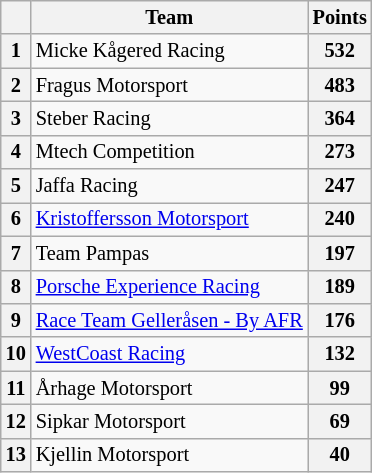<table class="wikitable" style="font-size: 85%; text-align:center">
<tr>
<th valign="middle"></th>
<th valign="middle">Team</th>
<th valign="middle">Points</th>
</tr>
<tr>
<th rowspan="1">1</th>
<td rowspan="1" align="left"> Micke Kågered Racing</td>
<th rowspan="1">532</th>
</tr>
<tr>
<th rowspan="1">2</th>
<td rowspan="1" align="left"> Fragus Motorsport</td>
<th rowspan="1">483</th>
</tr>
<tr>
<th rowspan="1">3</th>
<td rowspan="1" align="left"> Steber Racing</td>
<th rowspan="1">364</th>
</tr>
<tr>
<th rowspan="1">4</th>
<td rowspan="1" align="left"> Mtech Competition</td>
<th rowspan="1">273</th>
</tr>
<tr>
<th rowspan="1">5</th>
<td rowspan="1" align="left"> Jaffa Racing</td>
<th rowspan="1">247</th>
</tr>
<tr>
<th rowspan="1">6</th>
<td rowspan="1" align="left"> <a href='#'>Kristoffersson Motorsport</a></td>
<th rowspan="1">240</th>
</tr>
<tr>
<th rowspan="1">7</th>
<td rowspan="1" align="left"> Team Pampas</td>
<th rowspan="1">197</th>
</tr>
<tr>
<th rowspan="1">8</th>
<td rowspan="1" align="left"> <a href='#'>Porsche Experience Racing</a></td>
<th rowspan="1">189</th>
</tr>
<tr>
<th rowspan="1">9</th>
<td rowspan="1" align="left"> <a href='#'>Race Team Gelleråsen - By AFR</a></td>
<th rowspan="1">176</th>
</tr>
<tr>
<th rowspan="1">10</th>
<td rowspan="1" align="left"> <a href='#'>WestCoast Racing</a></td>
<th rowspan="1">132</th>
</tr>
<tr>
<th rowspan="1">11</th>
<td rowspan="1" align="left"> Århage Motorsport</td>
<th rowspan="1">99</th>
</tr>
<tr>
<th>12</th>
<td rowspan="1"  align="left"> Sipkar Motorsport</td>
<th>69</th>
</tr>
<tr>
<th>13</th>
<td rowspan="1" align="left"> Kjellin Motorsport</td>
<th>40</th>
</tr>
</table>
